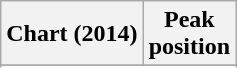<table class="wikitable sortable plainrowheaders" style="text-align:center">
<tr>
<th scope="col">Chart (2014)</th>
<th scope="col">Peak<br>position</th>
</tr>
<tr>
</tr>
<tr>
</tr>
<tr>
</tr>
<tr>
</tr>
</table>
